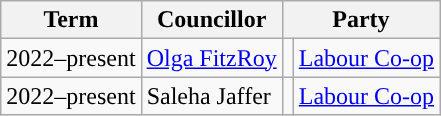<table class="wikitable">
<tr>
<th>Term</th>
<th>Councillor</th>
<th colspan="2">Party</th>
</tr>
<tr>
<td>2022–present</td>
<td><a href='#'>Olga FitzRoy</a></td>
<td rowspan="1;" style="background-color: "></td>
<td rowspan="1"><a href='#'>Labour Co-op</a></td>
</tr>
<tr>
<td>2022–present</td>
<td>Saleha Jaffer</td>
<td rowspan="1;" style="background-color: "></td>
<td rowspan="1"><a href='#'>Labour Co-op</a></td>
</tr>
</table>
